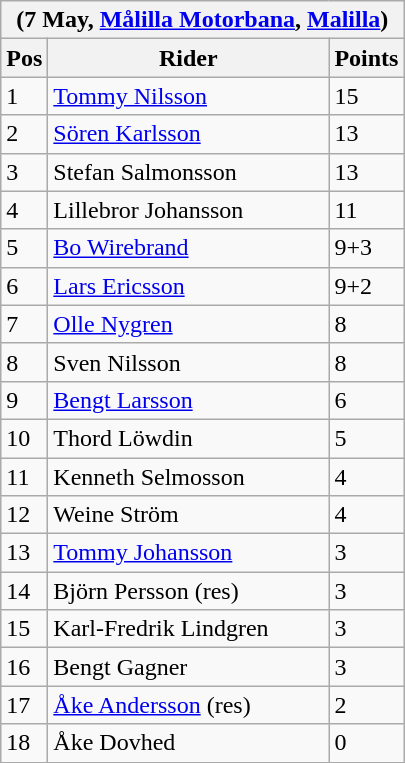<table class="wikitable">
<tr>
<th colspan="6">(7 May, <a href='#'>Målilla Motorbana</a>, <a href='#'>Malilla</a>)</th>
</tr>
<tr>
<th width=20>Pos</th>
<th width=180>Rider</th>
<th width=40>Points</th>
</tr>
<tr>
<td>1</td>
<td style="text-align:left;"><a href='#'>Tommy Nilsson</a></td>
<td>15</td>
</tr>
<tr>
<td>2</td>
<td style="text-align:left;"><a href='#'>Sören Karlsson</a></td>
<td>13</td>
</tr>
<tr>
<td>3</td>
<td style="text-align:left;">Stefan Salmonsson</td>
<td>13</td>
</tr>
<tr>
<td>4</td>
<td style="text-align:left;">Lillebror Johansson</td>
<td>11</td>
</tr>
<tr>
<td>5</td>
<td style="text-align:left;"><a href='#'>Bo Wirebrand</a></td>
<td>9+3</td>
</tr>
<tr>
<td>6</td>
<td style="text-align:left;"><a href='#'>Lars Ericsson</a></td>
<td>9+2</td>
</tr>
<tr>
<td>7</td>
<td style="text-align:left;"><a href='#'>Olle Nygren</a></td>
<td>8</td>
</tr>
<tr>
<td>8</td>
<td style="text-align:left;">Sven Nilsson</td>
<td>8</td>
</tr>
<tr>
<td>9</td>
<td style="text-align:left;"><a href='#'>Bengt Larsson</a></td>
<td>6</td>
</tr>
<tr>
<td>10</td>
<td style="text-align:left;">Thord Löwdin</td>
<td>5</td>
</tr>
<tr>
<td>11</td>
<td style="text-align:left;">Kenneth Selmosson</td>
<td>4</td>
</tr>
<tr>
<td>12</td>
<td style="text-align:left;">Weine Ström</td>
<td>4</td>
</tr>
<tr>
<td>13</td>
<td style="text-align:left;"><a href='#'>Tommy Johansson</a></td>
<td>3</td>
</tr>
<tr>
<td>14</td>
<td style="text-align:left;">Björn Persson (res)</td>
<td>3</td>
</tr>
<tr>
<td>15</td>
<td style="text-align:left;">Karl-Fredrik Lindgren</td>
<td>3</td>
</tr>
<tr>
<td>16</td>
<td style="text-align:left;">Bengt Gagner</td>
<td>3</td>
</tr>
<tr>
<td>17</td>
<td style="text-align:left;"><a href='#'>Åke Andersson</a> (res)</td>
<td>2</td>
</tr>
<tr>
<td>18</td>
<td style="text-align:left;">Åke Dovhed</td>
<td>0</td>
</tr>
</table>
